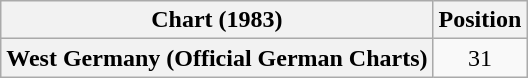<table class="wikitable plainrowheaders" style="text-align:center">
<tr>
<th scope="col">Chart (1983)</th>
<th scope="col">Position</th>
</tr>
<tr>
<th scope="row">West Germany (Official German Charts)</th>
<td>31</td>
</tr>
</table>
